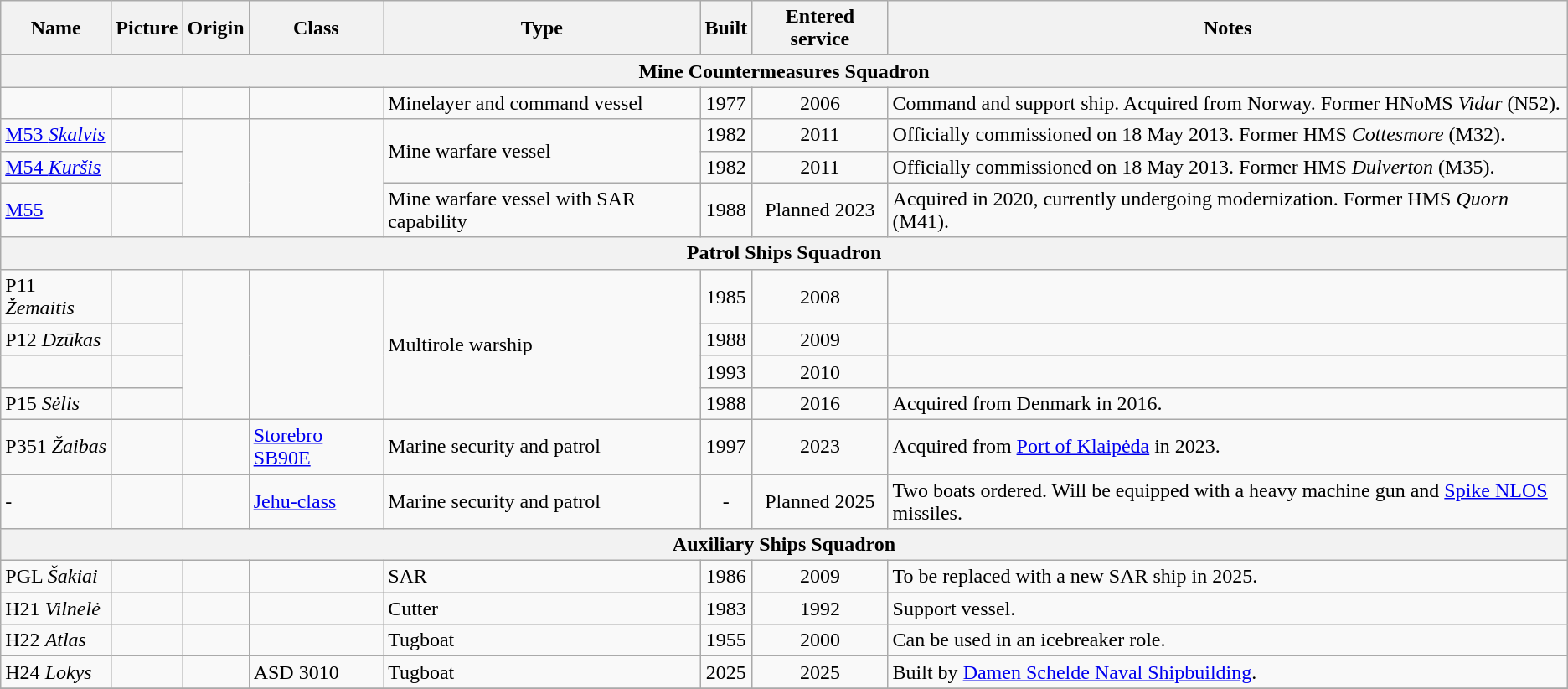<table class="wikitable">
<tr>
<th>Name</th>
<th>Picture</th>
<th>Origin</th>
<th>Class</th>
<th>Type</th>
<th>Built</th>
<th>Entered service</th>
<th>Notes</th>
</tr>
<tr>
<th colspan="8">Mine Countermeasures Squadron</th>
</tr>
<tr>
<td></td>
<td></td>
<td></td>
<td></td>
<td>Minelayer and command vessel</td>
<td align="center">1977</td>
<td align="center">2006</td>
<td>Command and support ship. Acquired from Norway. Former HNoMS <em>Vidar</em> (N52).</td>
</tr>
<tr>
<td><a href='#'>M53 <em>Skalvis</em></a></td>
<td></td>
<td rowspan="3"></td>
<td rowspan="3"></td>
<td rowspan="2">Mine warfare vessel</td>
<td align="center">1982</td>
<td align="center">2011</td>
<td>Officially commissioned on 18 May 2013. Former HMS <em>Cottesmore</em> (M32).</td>
</tr>
<tr>
<td><a href='#'>M54 <em>Kuršis</em></a></td>
<td></td>
<td align="center">1982</td>
<td align="center">2011</td>
<td>Officially commissioned on 18 May 2013. Former HMS <em>Dulverton</em> (M35).</td>
</tr>
<tr>
<td><a href='#'>M55</a></td>
<td></td>
<td>Mine warfare vessel with SAR capability</td>
<td align="center">1988</td>
<td align="center">Planned 2023</td>
<td>Acquired in 2020, currently undergoing modernization. Former HMS <em>Quorn</em> (M41).</td>
</tr>
<tr>
<th colspan="8">Patrol Ships Squadron</th>
</tr>
<tr>
<td>P11 <em>Žemaitis</em></td>
<td></td>
<td rowspan="4"></td>
<td rowspan="4"></td>
<td rowspan="4">Multirole warship</td>
<td align="center">1985</td>
<td align="center">2008</td>
<td></td>
</tr>
<tr>
<td>P12 <em>Dzūkas</em></td>
<td></td>
<td align="center">1988</td>
<td align="center">2009</td>
<td></td>
</tr>
<tr>
<td></td>
<td></td>
<td align="center">1993</td>
<td align="center">2010</td>
<td></td>
</tr>
<tr>
<td>P15 <em>Sėlis</em></td>
<td></td>
<td align="center">1988</td>
<td align="center">2016</td>
<td>Acquired from Denmark in 2016.</td>
</tr>
<tr>
<td>P351 <em>Žaibas</em></td>
<td></td>
<td></td>
<td><a href='#'>Storebro SB90E</a></td>
<td>Marine security and patrol</td>
<td align="center">1997</td>
<td align="center">2023</td>
<td>Acquired from <a href='#'>Port of Klaipėda</a> in 2023.</td>
</tr>
<tr>
<td>-</td>
<td></td>
<td></td>
<td><a href='#'>Jehu-class</a></td>
<td>Marine security and patrol</td>
<td align="center">-</td>
<td align="center">Planned 2025</td>
<td>Two boats ordered. Will be equipped with a heavy machine gun and <a href='#'>Spike NLOS</a> missiles.</td>
</tr>
<tr>
<th colspan="8">Auxiliary Ships Squadron</th>
</tr>
<tr>
<td>PGL <em>Šakiai</em></td>
<td></td>
<td></td>
<td></td>
<td>SAR</td>
<td align="center">1986</td>
<td align="center">2009</td>
<td>To be replaced with a new SAR ship in 2025.</td>
</tr>
<tr>
<td>H21 <em>Vilnelė</em></td>
<td></td>
<td></td>
<td></td>
<td>Cutter</td>
<td align="center">1983</td>
<td align="center">1992</td>
<td>Support vessel.</td>
</tr>
<tr>
<td>H22 <em>Atlas</em></td>
<td></td>
<td></td>
<td></td>
<td>Tugboat</td>
<td align="center">1955</td>
<td align="center">2000</td>
<td>Can be used in an icebreaker role.</td>
</tr>
<tr>
<td>H24 <em>Lokys</em></td>
<td></td>
<td></td>
<td>ASD 3010</td>
<td>Tugboat</td>
<td align="center">2025</td>
<td align="center">2025</td>
<td>Built by <a href='#'>Damen Schelde Naval Shipbuilding</a>.</td>
</tr>
<tr>
</tr>
</table>
